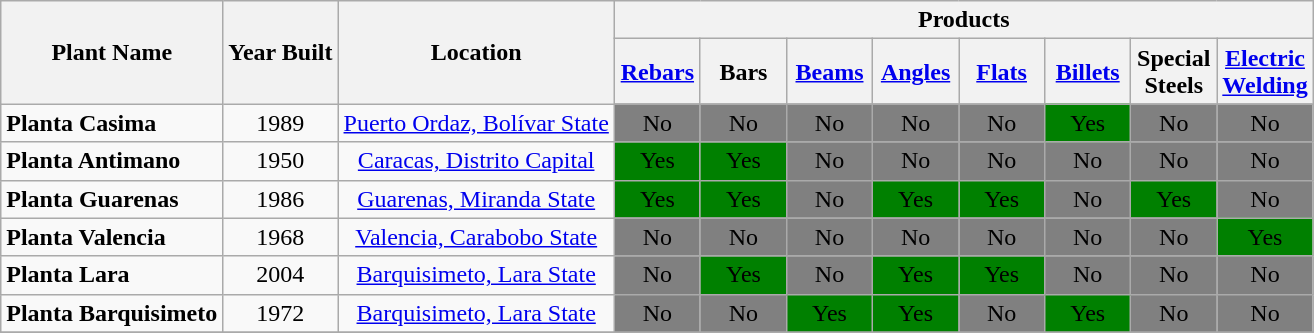<table class="wikitable" style="font-size:100%; text-align:center;">
<tr>
<th rowspan=2>Plant Name</th>
<th rowspan=2>Year Built</th>
<th rowspan=2>Location</th>
<th colspan=8>Products</th>
</tr>
<tr>
<th width="50"><a href='#'>Rebars</a></th>
<th width="50">Bars</th>
<th width="50"><a href='#'>Beams</a></th>
<th width="50"><a href='#'>Angles</a></th>
<th width="50"><a href='#'>Flats</a></th>
<th width="50"><a href='#'>Billets</a></th>
<th width="50">Special Steels</th>
<th width="50"><a href='#'>Electric Welding</a></th>
</tr>
<tr>
<td align=left><strong>Planta Casima</strong></td>
<td>1989</td>
<td><a href='#'>Puerto Ordaz, Bolívar State</a></td>
<td style="background:gray">No</td>
<td style="background:gray">No</td>
<td style="background:gray">No</td>
<td style="background:gray">No</td>
<td style="background:gray">No</td>
<td style="background:green">Yes</td>
<td style="background:gray">No</td>
<td style="background:gray">No</td>
</tr>
<tr>
<td align=left><strong>Planta Antimano</strong></td>
<td>1950</td>
<td><a href='#'>Caracas, Distrito Capital</a></td>
<td style="background:green">Yes</td>
<td style="background:green">Yes</td>
<td style="background:gray">No</td>
<td style="background:gray">No</td>
<td style="background:gray">No</td>
<td style="background:gray">No</td>
<td style="background:gray">No</td>
<td style="background:gray">No</td>
</tr>
<tr>
<td align=left><strong>Planta Guarenas</strong></td>
<td>1986</td>
<td><a href='#'>Guarenas, Miranda State</a></td>
<td style="background:green">Yes</td>
<td style="background:green">Yes</td>
<td style="background:gray">No</td>
<td style="background:green">Yes</td>
<td style="background:green">Yes</td>
<td style="background:gray">No</td>
<td style="background:green">Yes</td>
<td style="background:gray">No</td>
</tr>
<tr>
<td align=left><strong>Planta Valencia</strong></td>
<td>1968</td>
<td><a href='#'>Valencia, Carabobo State</a></td>
<td style="background:gray">No</td>
<td style="background:gray">No</td>
<td style="background:gray">No</td>
<td style="background:gray">No</td>
<td style="background:gray">No</td>
<td style="background:gray">No</td>
<td style="background:gray">No</td>
<td style="background:green">Yes</td>
</tr>
<tr>
<td align=left><strong>Planta Lara</strong></td>
<td>2004</td>
<td><a href='#'>Barquisimeto, Lara State</a></td>
<td style="background:gray">No</td>
<td style="background:green">Yes</td>
<td style="background:gray">No</td>
<td style="background:green">Yes</td>
<td style="background:green">Yes</td>
<td style="background:gray">No</td>
<td style="background:gray">No</td>
<td style="background:gray">No</td>
</tr>
<tr>
<td align=left><strong>Planta Barquisimeto</strong></td>
<td>1972</td>
<td><a href='#'>Barquisimeto, Lara State</a></td>
<td style="background:gray">No</td>
<td style="background:gray">No</td>
<td style="background:green">Yes</td>
<td style="background:green">Yes</td>
<td style="background:gray">No</td>
<td style="background:green">Yes</td>
<td style="background:gray">No</td>
<td style="background:gray">No</td>
</tr>
<tr>
</tr>
</table>
